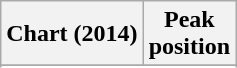<table class="wikitable sortable plainrowheaders">
<tr>
<th scope="col">Chart (2014)</th>
<th scope="col">Peak<br>position</th>
</tr>
<tr>
</tr>
<tr>
</tr>
<tr>
</tr>
<tr>
</tr>
<tr>
</tr>
<tr>
</tr>
<tr>
</tr>
<tr>
</tr>
<tr>
</tr>
<tr>
</tr>
<tr>
</tr>
<tr>
</tr>
<tr>
</tr>
</table>
